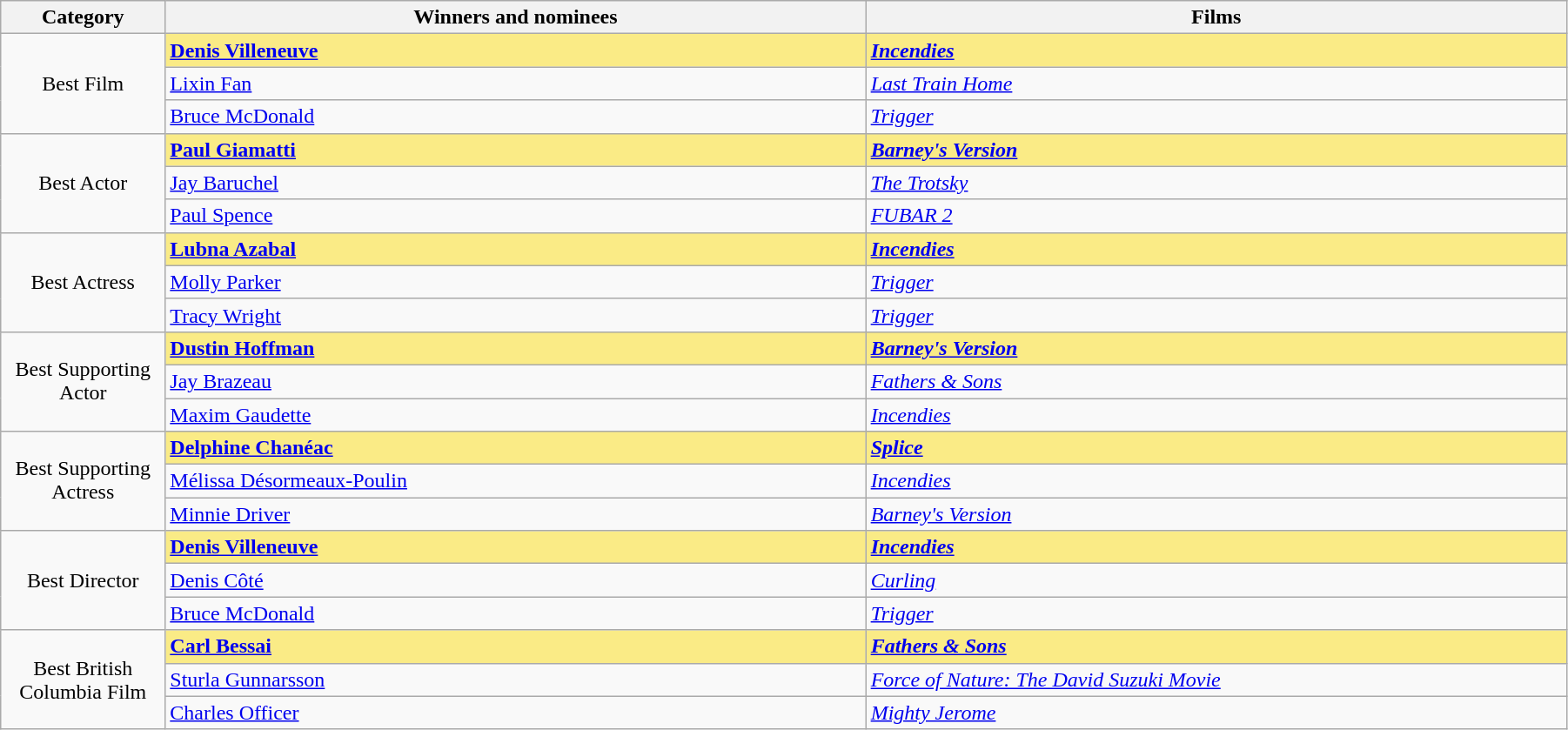<table class="wikitable" width="95%" cellpadding="5">
<tr>
<th width="100"><strong>Category</strong></th>
<th width="450"><strong>Winners and nominees</strong></th>
<th width="450"><strong>Films</strong></th>
</tr>
<tr>
<td style="text-align:center;" rowspan=3>Best Film</td>
<td style="background:#FAEB86;"><strong><a href='#'>Denis Villeneuve</a></strong></td>
<td style="background:#FAEB86;"><strong><em><a href='#'>Incendies</a></em></strong></td>
</tr>
<tr>
<td><a href='#'>Lixin Fan</a></td>
<td><em><a href='#'>Last Train Home</a></em></td>
</tr>
<tr>
<td><a href='#'>Bruce McDonald</a></td>
<td><em><a href='#'>Trigger</a></em></td>
</tr>
<tr>
<td style="text-align:center;" rowspan=3>Best Actor</td>
<td style="background:#FAEB86;"><strong><a href='#'>Paul Giamatti</a></strong></td>
<td style="background:#FAEB86;"><strong><em><a href='#'>Barney's Version</a></em></strong></td>
</tr>
<tr>
<td><a href='#'>Jay Baruchel</a></td>
<td><em><a href='#'>The Trotsky</a></em></td>
</tr>
<tr>
<td><a href='#'>Paul Spence</a></td>
<td><em><a href='#'>FUBAR 2</a></em></td>
</tr>
<tr>
<td style="text-align:center;" rowspan=3>Best Actress</td>
<td style="background:#FAEB86;"><strong><a href='#'>Lubna Azabal</a></strong></td>
<td style="background:#FAEB86;"><strong><em><a href='#'>Incendies</a></em></strong></td>
</tr>
<tr>
<td><a href='#'>Molly Parker</a></td>
<td><em><a href='#'>Trigger</a></em></td>
</tr>
<tr>
<td><a href='#'>Tracy Wright</a></td>
<td><em><a href='#'>Trigger</a></em></td>
</tr>
<tr>
<td style="text-align:center;" rowspan=3>Best Supporting Actor</td>
<td style="background:#FAEB86;"><strong><a href='#'>Dustin Hoffman</a></strong></td>
<td style="background:#FAEB86;"><strong><em><a href='#'>Barney's Version</a></em></strong></td>
</tr>
<tr>
<td><a href='#'>Jay Brazeau</a></td>
<td><em><a href='#'>Fathers & Sons</a></em></td>
</tr>
<tr>
<td><a href='#'>Maxim Gaudette</a></td>
<td><em><a href='#'>Incendies</a></em></td>
</tr>
<tr>
<td style="text-align:center;" rowspan=3>Best Supporting Actress</td>
<td style="background:#FAEB86;"><strong><a href='#'>Delphine Chanéac</a></strong></td>
<td style="background:#FAEB86;"><strong><em><a href='#'>Splice</a></em></strong></td>
</tr>
<tr>
<td><a href='#'>Mélissa Désormeaux-Poulin</a></td>
<td><em><a href='#'>Incendies</a></em></td>
</tr>
<tr>
<td><a href='#'>Minnie Driver</a></td>
<td><em><a href='#'>Barney's Version</a></em></td>
</tr>
<tr>
<td style="text-align:center;" rowspan=3>Best Director</td>
<td style="background:#FAEB86;"><strong><a href='#'>Denis Villeneuve</a></strong></td>
<td style="background:#FAEB86;"><strong><em><a href='#'>Incendies</a></em></strong></td>
</tr>
<tr>
<td><a href='#'>Denis Côté</a></td>
<td><em><a href='#'>Curling</a></em></td>
</tr>
<tr>
<td><a href='#'>Bruce McDonald</a></td>
<td><em><a href='#'>Trigger</a></em></td>
</tr>
<tr>
<td style="text-align:center;" rowspan=3>Best British Columbia Film</td>
<td style="background:#FAEB86;"><strong><a href='#'>Carl Bessai</a></strong></td>
<td style="background:#FAEB86;"><strong><em><a href='#'>Fathers & Sons</a></em></strong></td>
</tr>
<tr>
<td><a href='#'>Sturla Gunnarsson</a></td>
<td><em><a href='#'>Force of Nature: The David Suzuki Movie</a></em></td>
</tr>
<tr>
<td><a href='#'>Charles Officer</a></td>
<td><em><a href='#'>Mighty Jerome</a></em></td>
</tr>
</table>
